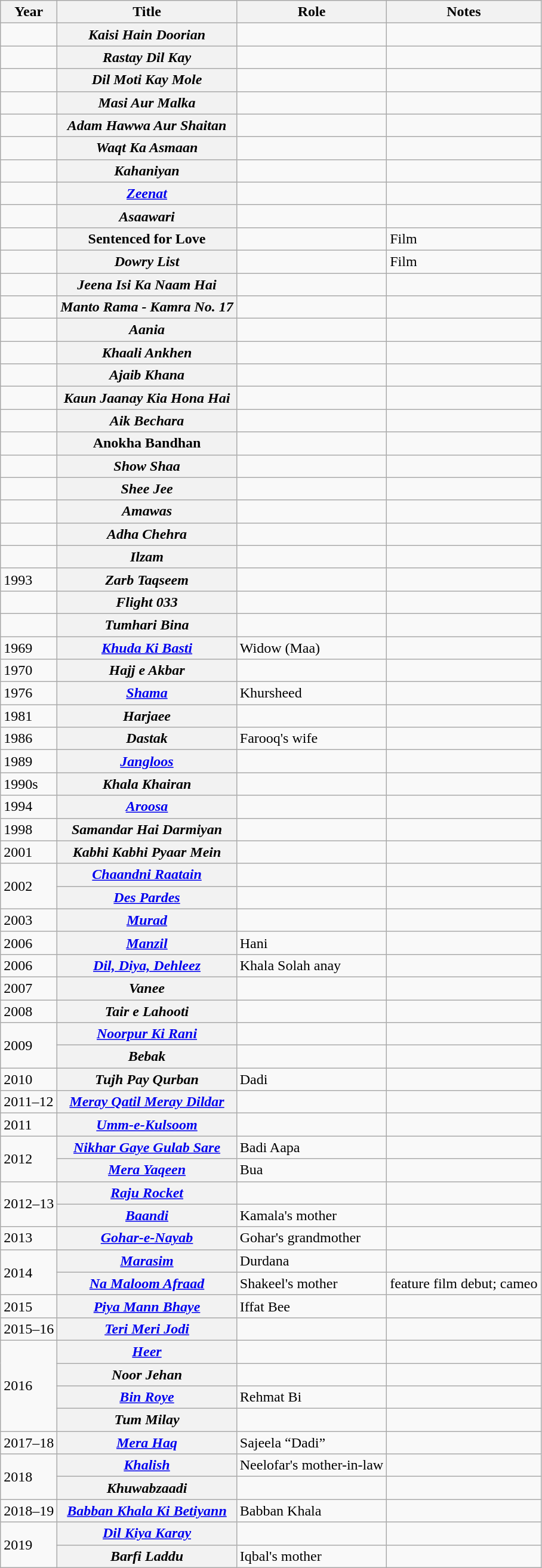<table class="wikitable sortable plainrowheaders">
<tr>
<th>Year</th>
<th>Title</th>
<th>Role</th>
<th>Notes</th>
</tr>
<tr>
<td></td>
<th scope="row"><em>Kaisi Hain Doorian</em></th>
<td></td>
<td></td>
</tr>
<tr>
<td></td>
<th scope="row"><em>Rastay Dil Kay</em></th>
<td></td>
<td></td>
</tr>
<tr>
<td></td>
<th scope="row"><em>Dil Moti Kay Mole</em></th>
<td></td>
<td></td>
</tr>
<tr>
<td></td>
<th scope="row"><em>Masi Aur Malka</em></th>
<td></td>
<td></td>
</tr>
<tr>
<td></td>
<th scope="row"><em>Adam Hawwa Aur Shaitan</em></th>
<td></td>
<td></td>
</tr>
<tr>
<td></td>
<th scope="row"><em>Waqt Ka Asmaan</em></th>
<td></td>
<td></td>
</tr>
<tr>
<td></td>
<th scope="row"><em>Kahaniyan</em></th>
<td></td>
<td></td>
</tr>
<tr>
<td></td>
<th scope="row"><em><a href='#'>Zeenat</a></em></th>
<td></td>
<td></td>
</tr>
<tr>
<td></td>
<th scope="row"><em>Asaawari</em></th>
<td></td>
<td></td>
</tr>
<tr>
<td></td>
<th scope="row">Sentenced for Love</th>
<td></td>
<td>Film</td>
</tr>
<tr>
<td></td>
<th scope="row"><em>Dowry List</em></th>
<td></td>
<td>Film</td>
</tr>
<tr>
<td></td>
<th scope="row"><em>Jeena Isi Ka Naam Hai</em></th>
<td></td>
<td></td>
</tr>
<tr>
<td></td>
<th scope="row"><em>Manto Rama - Kamra No. 17</em></th>
<td></td>
<td></td>
</tr>
<tr>
<td></td>
<th scope="row"><em>Aania</em></th>
<td></td>
<td></td>
</tr>
<tr>
<td></td>
<th scope="row"><em>Khaali Ankhen</em></th>
<td></td>
<td></td>
</tr>
<tr>
<td></td>
<th scope="row"><em>Ajaib Khana</em></th>
<td></td>
<td></td>
</tr>
<tr>
<td></td>
<th scope="row"><em>Kaun Jaanay Kia Hona Hai</em></th>
<td></td>
<td></td>
</tr>
<tr>
<td></td>
<th scope="row"><em>Aik Bechara</em></th>
<td></td>
<td></td>
</tr>
<tr>
<td></td>
<th scope="row">Anokha Bandhan</th>
<td></td>
<td></td>
</tr>
<tr>
<td></td>
<th scope="row"><em>Show Shaa</em></th>
<td></td>
<td></td>
</tr>
<tr>
<td></td>
<th scope ="row"><em>Shee Jee</em></th>
<td></td>
<td></td>
</tr>
<tr>
<td></td>
<th scope="row"><em>Amawas</em></th>
<td></td>
<td></td>
</tr>
<tr>
<td></td>
<th scope="row"><em>Adha Chehra</em></th>
<td></td>
<td></td>
</tr>
<tr>
<td></td>
<th scope="row"><em>Ilzam</em></th>
<td></td>
<td></td>
</tr>
<tr>
<td>1993</td>
<th scope="row"><em>Zarb Taqseem</em></th>
<td></td>
<td></td>
</tr>
<tr>
<td></td>
<th scope="row"><em>Flight 033</em></th>
<td></td>
<td></td>
</tr>
<tr>
<td></td>
<th scope="row"><em>Tumhari Bina</em></th>
<td></td>
<td></td>
</tr>
<tr>
<td>1969</td>
<th scope="row"><em><a href='#'>Khuda Ki Basti</a></em></th>
<td>Widow (Maa)</td>
<td></td>
</tr>
<tr>
<td>1970</td>
<th scope="row"><em>Hajj e Akbar</em></th>
<td></td>
<td></td>
</tr>
<tr>
<td>1976</td>
<th scope="row"><em><a href='#'>Shama</a></em></th>
<td>Khursheed</td>
<td></td>
</tr>
<tr>
<td>1981</td>
<th scope="row"><em>Harjaee</em></th>
<td></td>
<td></td>
</tr>
<tr>
<td>1986</td>
<th scope="row"><em>Dastak</em></th>
<td>Farooq's wife</td>
<td></td>
</tr>
<tr>
<td>1989</td>
<th scope="row"><em><a href='#'>Jangloos</a></em></th>
<td></td>
<td></td>
</tr>
<tr>
<td>1990s</td>
<th scope="row"><em>Khala Khairan</em></th>
<td></td>
<td></td>
</tr>
<tr>
<td>1994</td>
<th scope="row"><em><a href='#'>Aroosa</a></em></th>
<td></td>
<td></td>
</tr>
<tr>
<td>1998</td>
<th scope="row"><em>Samandar Hai Darmiyan</em></th>
<td></td>
<td></td>
</tr>
<tr>
<td>2001</td>
<th scope="row"><em>Kabhi Kabhi Pyaar Mein</em></th>
<td></td>
<td></td>
</tr>
<tr>
<td rowspan="2">2002</td>
<th scope="row"><em><a href='#'>Chaandni Raatain</a></em></th>
<td></td>
<td></td>
</tr>
<tr>
<th scope ="row"><em><a href='#'>Des Pardes</a></em></th>
<td></td>
<td></td>
</tr>
<tr>
<td>2003</td>
<th scope="row"><em><a href='#'>Murad</a></em></th>
<td></td>
<td></td>
</tr>
<tr>
<td>2006</td>
<th scope="row"><em><a href='#'>Manzil</a></em></th>
<td>Hani</td>
<td></td>
</tr>
<tr>
<td>2006</td>
<th scope="row"><em><a href='#'>Dil, Diya, Dehleez</a></em></th>
<td>Khala Solah anay</td>
<td></td>
</tr>
<tr>
<td>2007</td>
<th scope="row"><em>Vanee</em></th>
<td></td>
<td></td>
</tr>
<tr>
<td>2008</td>
<th scope="row"><em>Tair e Lahooti</em></th>
<td></td>
<td></td>
</tr>
<tr>
<td rowspan="2">2009</td>
<th scope="row"><em><a href='#'>Noorpur Ki Rani</a></em></th>
<td></td>
<td></td>
</tr>
<tr>
<th scope="row"><em>Bebak</em></th>
<td></td>
<td></td>
</tr>
<tr>
<td>2010</td>
<th scope="row"><em>Tujh Pay Qurban</em></th>
<td>Dadi</td>
<td></td>
</tr>
<tr>
<td>2011–12</td>
<th scope="row"><em><a href='#'>Meray Qatil Meray Dildar</a></em></th>
<td></td>
<td></td>
</tr>
<tr>
<td>2011</td>
<th scope="row"><em><a href='#'>Umm-e-Kulsoom</a></em></th>
<td></td>
<td></td>
</tr>
<tr>
<td rowspan="2">2012</td>
<th scope="row"><em><a href='#'>Nikhar Gaye Gulab Sare</a></em></th>
<td>Badi Aapa</td>
<td></td>
</tr>
<tr>
<th scope="row"><em><a href='#'>Mera Yaqeen</a></em></th>
<td>Bua</td>
<td></td>
</tr>
<tr>
<td rowspan="2">2012–13</td>
<th scope="row"><em><a href='#'>Raju Rocket</a></em></th>
<td></td>
<td></td>
</tr>
<tr>
<th scope="row"><em><a href='#'>Baandi</a></em></th>
<td>Kamala's mother</td>
<td></td>
</tr>
<tr>
<td>2013</td>
<th scope="row"><em><a href='#'>Gohar-e-Nayab</a></em></th>
<td>Gohar's grandmother</td>
<td></td>
</tr>
<tr>
<td rowspan="2">2014</td>
<th scope="row"><em><a href='#'>Marasim</a></em></th>
<td>Durdana</td>
<td></td>
</tr>
<tr>
<th scope="row"><em><a href='#'>Na Maloom Afraad</a></em></th>
<td>Shakeel's mother</td>
<td>feature film debut; cameo</td>
</tr>
<tr>
<td>2015</td>
<th scope="row"><em><a href='#'>Piya Mann Bhaye</a></em></th>
<td>Iffat Bee</td>
<td></td>
</tr>
<tr>
<td>2015–16</td>
<th scope="row"><em><a href='#'>Teri Meri Jodi</a></em></th>
<td></td>
<td></td>
</tr>
<tr>
<td rowspan="4">2016</td>
<th scope="row"><em><a href='#'>Heer</a></em></th>
<td></td>
<td></td>
</tr>
<tr>
<th scope="row"><em>Noor Jehan</em></th>
<td></td>
<td></td>
</tr>
<tr>
<th scope="row"><em><a href='#'>Bin Roye</a></em></th>
<td>Rehmat Bi</td>
<td></td>
</tr>
<tr>
<th scope="row"><em>Tum Milay</em></th>
<td></td>
<td></td>
</tr>
<tr>
<td>2017–18</td>
<th scope="row"><em><a href='#'>Mera Haq</a></em></th>
<td>Sajeela “Dadi”</td>
<td></td>
</tr>
<tr>
<td rowspan="2">2018</td>
<th scope="row"><em><a href='#'>Khalish</a></em></th>
<td>Neelofar's mother-in-law</td>
<td></td>
</tr>
<tr>
<th scope="row"><em>Khuwabzaadi</em></th>
<td></td>
<td></td>
</tr>
<tr>
<td>2018–19</td>
<th scope="row"><em><a href='#'>Babban Khala Ki Betiyann</a></em></th>
<td>Babban Khala</td>
<td></td>
</tr>
<tr>
<td rowspan="2">2019</td>
<th scope="row"><em><a href='#'>Dil Kiya Karay</a></em></th>
<td></td>
<td></td>
</tr>
<tr>
<th scope="row"><em>Barfi Laddu</em></th>
<td>Iqbal's mother</td>
<td></td>
</tr>
</table>
